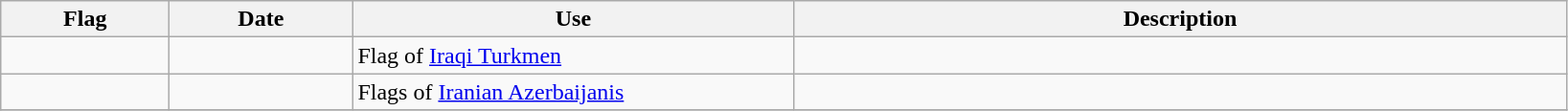<table class="wikitable">
<tr>
<th scope="col" style="width:110px;">Flag</th>
<th scope="col" style="width:120px;">Date</th>
<th scope="col" style="width:300px;">Use</th>
<th scope="col" style="width:530px;">Description</th>
</tr>
<tr>
<td></td>
<td></td>
<td>Flag of <a href='#'>Iraqi Turkmen</a></td>
<td></td>
</tr>
<tr>
<td><br></td>
<td></td>
<td>Flags of <a href='#'>Iranian Azerbaijanis</a></td>
<td></td>
</tr>
<tr>
</tr>
</table>
